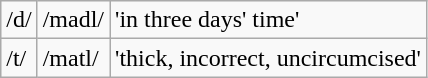<table class="wikitable">
<tr>
<td>/d/</td>
<td>/madl/</td>
<td>'in three days' time'</td>
</tr>
<tr>
<td>/t/</td>
<td>/matl/</td>
<td>'thick, incorrect, uncircumcised'</td>
</tr>
</table>
